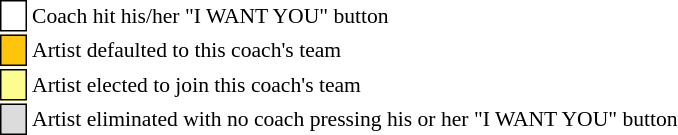<table class="toccolours" style="font-size: 90%; white-space: nowrap;">
<tr>
<td style="background:white; border:1px solid black;"> <strong></strong> </td>
<td>Coach hit his/her "I WANT YOU" button</td>
</tr>
<tr>
<td style="background:#ffc40c; border:1px solid black;">    </td>
<td>Artist defaulted to this coach's team</td>
</tr>
<tr>
<td style="background:#fdfc8f; border:1px solid black;">    </td>
<td style="padding-right: 8px">Artist elected to join this coach's team</td>
</tr>
<tr>
<td style="background:#dcdcdc; border:1px solid black;">    </td>
<td>Artist eliminated with no coach pressing his or her "I WANT YOU" button</td>
</tr>
</table>
